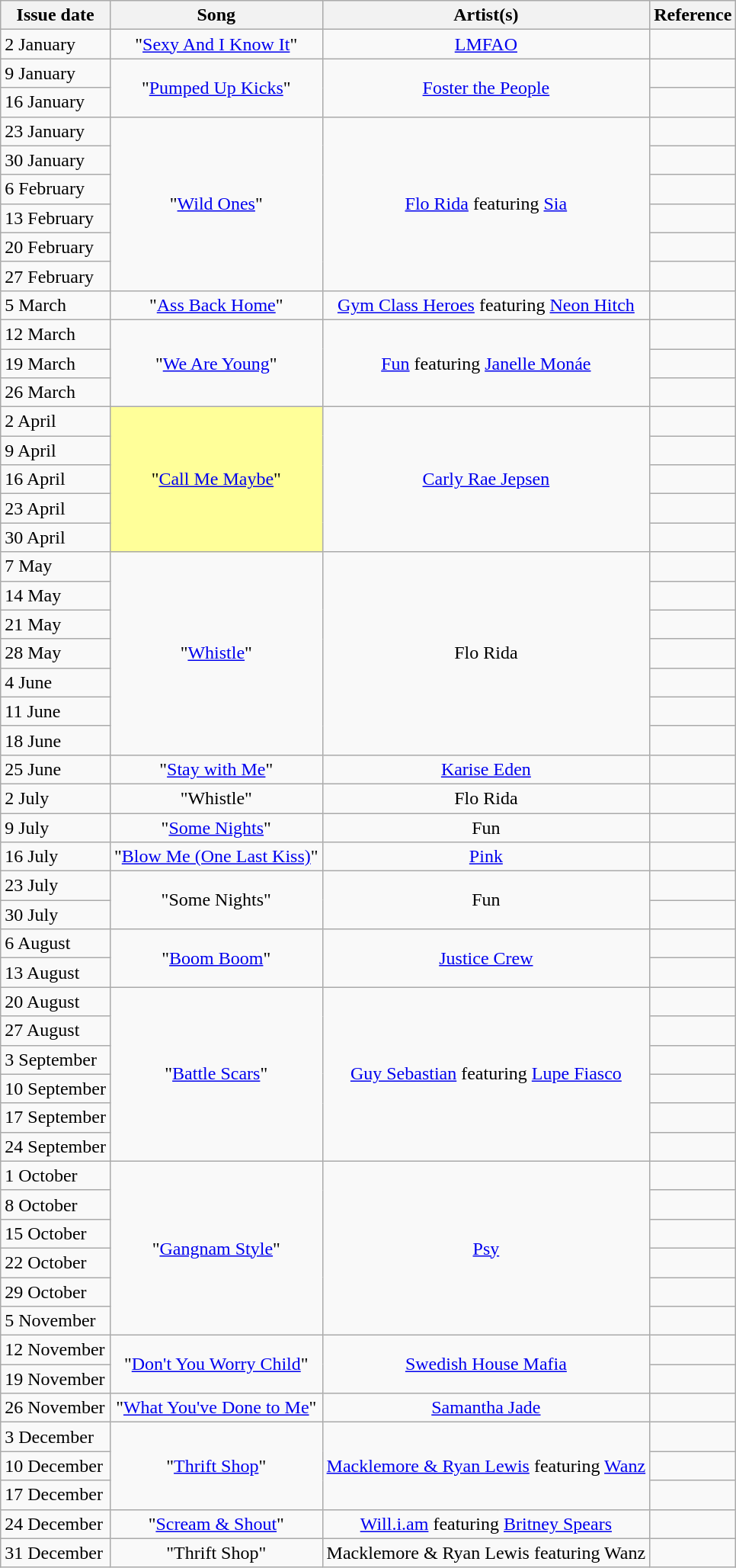<table class="wikitable">
<tr>
<th>Issue date</th>
<th>Song</th>
<th>Artist(s)</th>
<th>Reference</th>
</tr>
<tr>
<td align="left">2 January</td>
<td align="center">"<a href='#'>Sexy And I Know It</a>"</td>
<td align="center"><a href='#'>LMFAO</a></td>
<td align="center"></td>
</tr>
<tr>
<td align="left">9 January</td>
<td align="center" rowspan="2">"<a href='#'>Pumped Up Kicks</a>"</td>
<td align="center" rowspan="2"><a href='#'>Foster the People</a></td>
<td align="center"></td>
</tr>
<tr>
<td align="left">16 January</td>
<td align="center"></td>
</tr>
<tr>
<td align="left">23 January</td>
<td align="center" rowspan="6">"<a href='#'>Wild Ones</a>"</td>
<td align="center" rowspan="6"><a href='#'>Flo Rida</a> featuring <a href='#'>Sia</a></td>
<td align="center"></td>
</tr>
<tr>
<td align="left">30 January</td>
<td align="center"></td>
</tr>
<tr>
<td align="left">6 February</td>
<td align="center"></td>
</tr>
<tr>
<td align="left">13 February</td>
<td align="center"></td>
</tr>
<tr>
<td align="left">20 February</td>
<td align="center"></td>
</tr>
<tr>
<td align="left">27 February</td>
<td align="center"></td>
</tr>
<tr>
<td align="left">5 March</td>
<td align="center">"<a href='#'>Ass Back Home</a>"</td>
<td align="center"><a href='#'>Gym Class Heroes</a> featuring <a href='#'>Neon Hitch</a></td>
<td align="center"></td>
</tr>
<tr>
<td align="left">12 March</td>
<td align="center" rowspan="3">"<a href='#'>We Are Young</a>"</td>
<td align="center" rowspan="3"><a href='#'>Fun</a> featuring <a href='#'>Janelle Monáe</a></td>
<td align="center"></td>
</tr>
<tr>
<td align="left">19 March</td>
<td align="center"></td>
</tr>
<tr>
<td align="left">26 March</td>
<td align="center"></td>
</tr>
<tr>
<td align="left">2 April</td>
<td bgcolor=#FFFF99 align="center" rowspan="5">"<a href='#'>Call Me Maybe</a>"</td>
<td align="center" rowspan="5"><a href='#'>Carly Rae Jepsen</a></td>
<td align="center"></td>
</tr>
<tr>
<td align="left">9 April</td>
<td align="center"></td>
</tr>
<tr>
<td align="left">16 April</td>
<td align="center"></td>
</tr>
<tr>
<td align="left">23 April</td>
<td align="center"></td>
</tr>
<tr>
<td align="left">30 April</td>
<td align="center"></td>
</tr>
<tr>
<td align="left">7 May</td>
<td align="center" rowspan="7">"<a href='#'>Whistle</a>"</td>
<td align="center" rowspan="7">Flo Rida</td>
<td align="center"></td>
</tr>
<tr>
<td align="left">14 May</td>
<td align="center"></td>
</tr>
<tr>
<td align="left">21 May</td>
<td align="center"></td>
</tr>
<tr>
<td align="left">28 May</td>
<td align="center"></td>
</tr>
<tr>
<td align="left">4 June</td>
<td align="center"></td>
</tr>
<tr>
<td align="left">11 June</td>
<td align="center"></td>
</tr>
<tr>
<td align="left">18 June</td>
<td align="center"></td>
</tr>
<tr>
<td align="left">25 June</td>
<td align="center">"<a href='#'>Stay with Me</a>"</td>
<td align="center"><a href='#'>Karise Eden</a></td>
<td align="center"></td>
</tr>
<tr>
<td align="left">2 July</td>
<td align="center">"Whistle"</td>
<td align="center">Flo Rida</td>
<td align="center"></td>
</tr>
<tr>
<td align="left">9 July</td>
<td align="center">"<a href='#'>Some Nights</a>"</td>
<td align="center">Fun</td>
<td align="center"></td>
</tr>
<tr>
<td align="left">16 July</td>
<td align="center">"<a href='#'>Blow Me (One Last Kiss)</a>"</td>
<td align="center"><a href='#'>Pink</a></td>
<td align="center"></td>
</tr>
<tr>
<td align="left">23 July</td>
<td align="center" rowspan="2">"Some Nights"</td>
<td align="center" rowspan="2">Fun</td>
<td align="center"></td>
</tr>
<tr>
<td align="left">30 July</td>
<td align="center"></td>
</tr>
<tr>
<td align="left">6 August</td>
<td align="center" rowspan="2">"<a href='#'>Boom Boom</a>"</td>
<td align="center" rowspan="2"><a href='#'>Justice Crew</a></td>
<td align="center"></td>
</tr>
<tr>
<td align="left">13 August</td>
<td align="center"></td>
</tr>
<tr>
<td align="left">20 August</td>
<td align="center" rowspan="6">"<a href='#'>Battle Scars</a>"</td>
<td align="center" rowspan="6"><a href='#'>Guy Sebastian</a> featuring <a href='#'>Lupe Fiasco</a></td>
<td align="center"></td>
</tr>
<tr>
<td align="left">27 August</td>
<td align="center"></td>
</tr>
<tr>
<td align="left">3 September</td>
<td align="center"></td>
</tr>
<tr>
<td align="left">10 September</td>
<td align="center"></td>
</tr>
<tr>
<td align="left">17 September</td>
<td align="center"></td>
</tr>
<tr>
<td align="left">24 September</td>
<td align="center"></td>
</tr>
<tr>
<td align="left">1 October</td>
<td align="center" rowspan="6">"<a href='#'>Gangnam Style</a>"</td>
<td align="center" rowspan="6"><a href='#'>Psy</a></td>
<td align="center"></td>
</tr>
<tr>
<td align="left">8 October</td>
<td align="center"></td>
</tr>
<tr>
<td align="left">15 October</td>
<td align="center"></td>
</tr>
<tr>
<td align="left">22 October</td>
<td align="center"></td>
</tr>
<tr>
<td align="left">29 October</td>
<td align="center"></td>
</tr>
<tr>
<td align="left">5 November</td>
<td align="center"></td>
</tr>
<tr>
<td align="left">12 November</td>
<td align="center" rowspan="2">"<a href='#'>Don't You Worry Child</a>"</td>
<td align="center" rowspan="2"><a href='#'>Swedish House Mafia</a></td>
<td align="center"></td>
</tr>
<tr>
<td align="left">19 November</td>
<td align="center"></td>
</tr>
<tr>
<td align="left">26 November</td>
<td align="center">"<a href='#'>What You've Done to Me</a>"</td>
<td align="center"><a href='#'>Samantha Jade</a></td>
<td align="center"></td>
</tr>
<tr>
<td align="left">3 December</td>
<td align="center" rowspan="3">"<a href='#'>Thrift Shop</a>"</td>
<td align="center" rowspan="3"><a href='#'>Macklemore & Ryan Lewis</a> featuring <a href='#'>Wanz</a></td>
<td align="center"></td>
</tr>
<tr>
<td align="left">10 December</td>
<td align="center"></td>
</tr>
<tr>
<td align="left">17 December</td>
<td align="center"></td>
</tr>
<tr>
<td align="left">24 December</td>
<td align="center">"<a href='#'>Scream & Shout</a>"</td>
<td align="center"><a href='#'>Will.i.am</a> featuring <a href='#'>Britney Spears</a></td>
<td align="center"></td>
</tr>
<tr>
<td align="left">31 December</td>
<td align="center">"Thrift Shop"</td>
<td align="center">Macklemore & Ryan Lewis featuring Wanz</td>
<td align="center"></td>
</tr>
</table>
